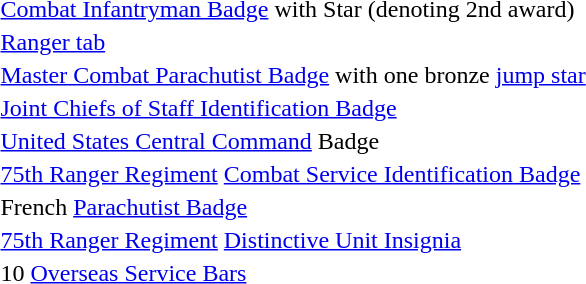<table>
<tr>
<td></td>
<td><a href='#'>Combat Infantryman Badge</a> with Star (denoting 2nd award)</td>
</tr>
<tr>
<td></td>
<td><a href='#'>Ranger tab</a></td>
</tr>
<tr>
<td><span></span></td>
<td><a href='#'>Master Combat Parachutist Badge</a> with one bronze <a href='#'>jump star</a></td>
</tr>
<tr>
<td></td>
<td><a href='#'>Joint Chiefs of Staff Identification Badge</a></td>
</tr>
<tr>
<td></td>
<td><a href='#'>United States Central Command</a> Badge</td>
</tr>
<tr>
<td></td>
<td><a href='#'>75th Ranger Regiment</a> <a href='#'>Combat Service Identification Badge</a></td>
</tr>
<tr>
<td></td>
<td>French <a href='#'>Parachutist Badge</a></td>
</tr>
<tr>
<td></td>
<td><a href='#'>75th Ranger Regiment</a> <a href='#'>Distinctive Unit Insignia</a></td>
</tr>
<tr>
<td></td>
<td>10 <a href='#'>Overseas Service Bars</a></td>
</tr>
</table>
